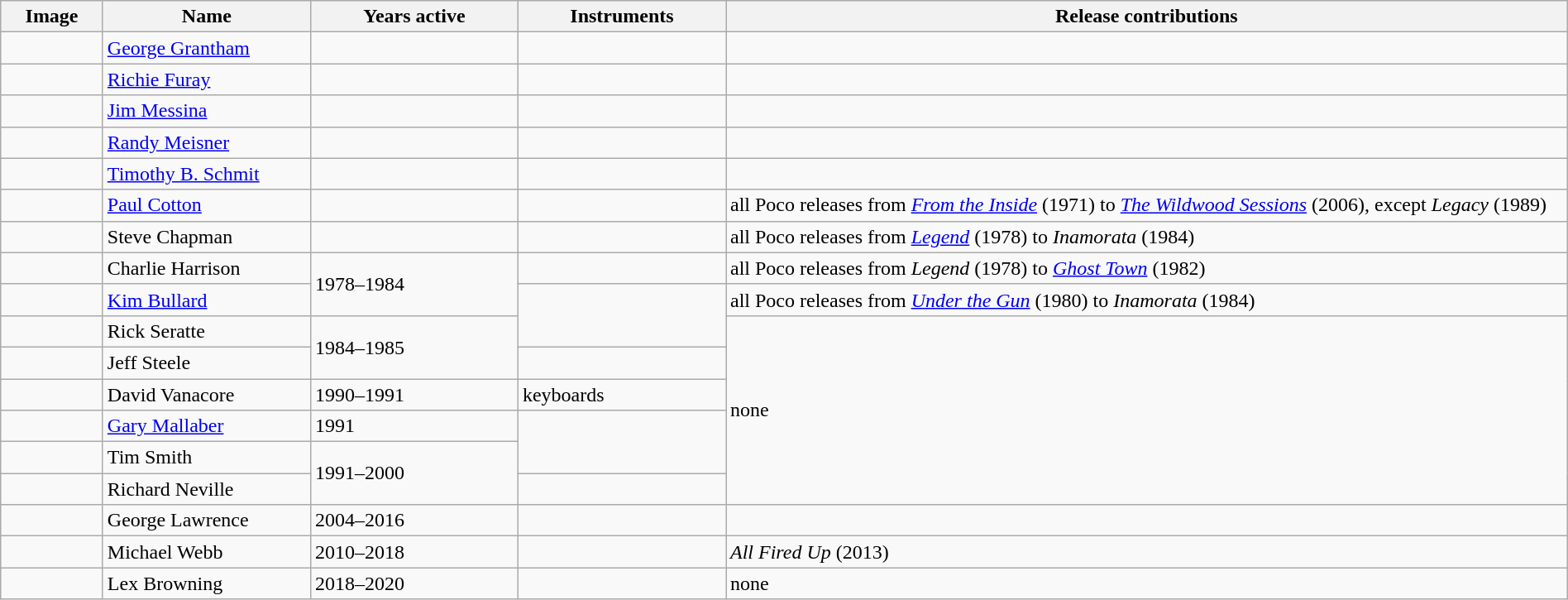<table class="wikitable" border="1" width=100%>
<tr>
<th width="75">Image</th>
<th width="160">Name</th>
<th width="160">Years active</th>
<th width="160">Instruments</th>
<th>Release contributions</th>
</tr>
<tr>
<td></td>
<td><a href='#'>George Grantham</a></td>
<td></td>
<td></td>
<td></td>
</tr>
<tr>
<td></td>
<td><a href='#'>Richie Furay</a></td>
<td></td>
<td></td>
<td></td>
</tr>
<tr>
<td></td>
<td><a href='#'>Jim Messina</a></td>
<td></td>
<td></td>
<td></td>
</tr>
<tr>
<td></td>
<td><a href='#'>Randy Meisner</a></td>
<td></td>
<td></td>
<td></td>
</tr>
<tr>
<td></td>
<td><a href='#'>Timothy B. Schmit</a></td>
<td></td>
<td></td>
<td></td>
</tr>
<tr>
<td></td>
<td><a href='#'>Paul Cotton</a></td>
<td></td>
<td></td>
<td>all Poco releases from <em><a href='#'>From the Inside</a></em> (1971) to <em><a href='#'>The Wildwood Sessions</a></em> (2006), except <em>Legacy</em> (1989)</td>
</tr>
<tr>
<td></td>
<td>Steve Chapman</td>
<td></td>
<td></td>
<td>all Poco releases from <em><a href='#'>Legend</a></em> (1978) to <em>Inamorata</em> (1984)</td>
</tr>
<tr>
<td></td>
<td>Charlie Harrison</td>
<td rowspan="2">1978–1984</td>
<td></td>
<td>all Poco releases from <em>Legend</em> (1978) to <em><a href='#'>Ghost Town</a></em> (1982)</td>
</tr>
<tr>
<td></td>
<td><a href='#'>Kim Bullard</a></td>
<td rowspan="2"></td>
<td>all Poco releases from <em><a href='#'>Under the Gun</a></em> (1980) to <em>Inamorata</em> (1984)</td>
</tr>
<tr>
<td></td>
<td>Rick Seratte</td>
<td rowspan="2">1984–1985</td>
<td rowspan="6">none</td>
</tr>
<tr>
<td></td>
<td>Jeff Steele</td>
<td></td>
</tr>
<tr>
<td></td>
<td>David Vanacore</td>
<td>1990–1991</td>
<td>keyboards</td>
</tr>
<tr>
<td></td>
<td><a href='#'>Gary Mallaber</a></td>
<td>1991</td>
<td rowspan="2"></td>
</tr>
<tr>
<td></td>
<td>Tim Smith</td>
<td rowspan="2">1991–2000</td>
</tr>
<tr>
<td></td>
<td>Richard Neville</td>
<td></td>
</tr>
<tr>
<td></td>
<td>George Lawrence</td>
<td>2004–2016</td>
<td></td>
<td></td>
</tr>
<tr>
<td></td>
<td>Michael Webb</td>
<td>2010–2018</td>
<td></td>
<td><em>All Fired Up</em> (2013)</td>
</tr>
<tr>
<td></td>
<td>Lex Browning</td>
<td>2018–2020</td>
<td></td>
<td>none</td>
</tr>
</table>
